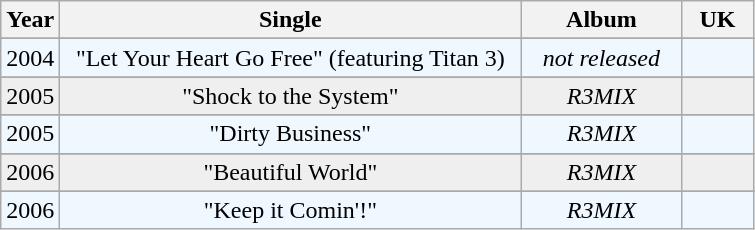<table class="wikitable">
<tr>
<th>Year</th>
<th width="300">Single</th>
<th width="100">Album</th>
<th width="40">UK</th>
</tr>
<tr>
</tr>
<tr bgcolor="#F0F8FF">
<td align="center" valign="top">2004</td>
<td align="center" valign="top">"Let Your Heart Go Free" (featuring Titan 3)</td>
<td align="center" valign="top"><em>not released</em></td>
<td align="center" valign="top"></td>
</tr>
<tr>
</tr>
<tr bgcolor="#efefef">
<td align="center" valign="top">2005</td>
<td align="center" valign="top">"Shock to the System"</td>
<td align="center" valign="top"><em>R3MIX</em></td>
<td align="center" valign="top"></td>
</tr>
<tr>
</tr>
<tr bgcolor="#F0F8FF">
<td align="center" valign="top">2005</td>
<td align="center" valign="top">"Dirty Business"</td>
<td align="center" valign="top"><em>R3MIX</em></td>
<td align="center" valign="top"></td>
</tr>
<tr>
</tr>
<tr bgcolor="#efefef">
<td align="center" valign="top">2006</td>
<td align="center" valign="top">"Beautiful World"</td>
<td align="center" valign="top"><em>R3MIX</em></td>
<td align="center" valign="top"></td>
</tr>
<tr>
</tr>
<tr bgcolor="#F0F8FF">
<td align="center" valign="top">2006</td>
<td align="center" valign="top">"Keep it Comin'!"</td>
<td align="center" valign="top"><em>R3MIX</em></td>
<td align="center" valign="top"></td>
</tr>
</table>
